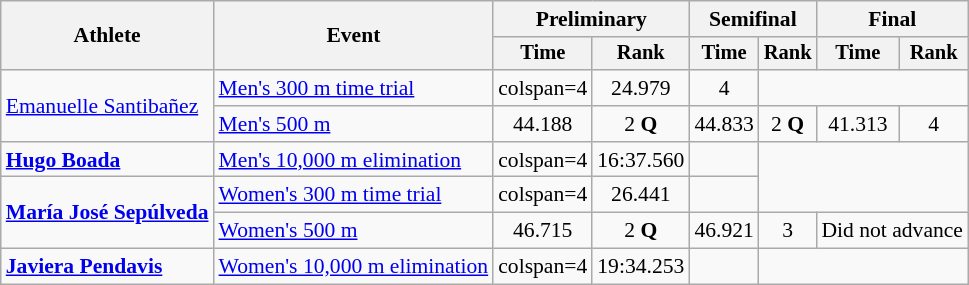<table class=wikitable style=font-size:90%;text-align:center>
<tr>
<th rowspan=2>Athlete</th>
<th rowspan=2>Event</th>
<th colspan=2>Preliminary</th>
<th colspan=2>Semifinal</th>
<th colspan=2>Final</th>
</tr>
<tr style=font-size:95%>
<th>Time</th>
<th>Rank</th>
<th>Time</th>
<th>Rank</th>
<th>Time</th>
<th>Rank</th>
</tr>
<tr>
<td style="text-align:left" rowspan=2><a href='#'>Emanuelle Santibañez</a></td>
<td style="text-align:left"><a href='#'>Men's 300 m time trial</a></td>
<td>colspan=4 </td>
<td>24.979</td>
<td>4</td>
</tr>
<tr>
<td style="text-align:left"><a href='#'>Men's 500 m</a></td>
<td>44.188</td>
<td>2 <strong>Q</strong></td>
<td>44.833</td>
<td>2 <strong>Q</strong></td>
<td>41.313</td>
<td>4</td>
</tr>
<tr>
<td style="text-align:left"><strong><a href='#'>Hugo Boada</a></strong></td>
<td style="text-align:left"><a href='#'>Men's 10,000 m elimination</a></td>
<td>colspan=4 </td>
<td>16:37.560</td>
<td></td>
</tr>
<tr>
<td style="text-align:left" rowspan=2><strong><a href='#'>María José Sepúlveda</a></strong></td>
<td style="text-align:left"><a href='#'>Women's 300 m time trial</a></td>
<td>colspan=4 </td>
<td>26.441</td>
<td></td>
</tr>
<tr>
<td style="text-align:left"><a href='#'>Women's 500 m</a></td>
<td>46.715</td>
<td>2 <strong>Q</strong></td>
<td>46.921</td>
<td>3</td>
<td colspan=2>Did not advance</td>
</tr>
<tr>
<td style="text-align:left"><strong><a href='#'>Javiera Pendavis</a></strong></td>
<td style="text-align:left"><a href='#'>Women's 10,000 m elimination</a></td>
<td>colspan=4 </td>
<td>19:34.253</td>
<td></td>
</tr>
</table>
